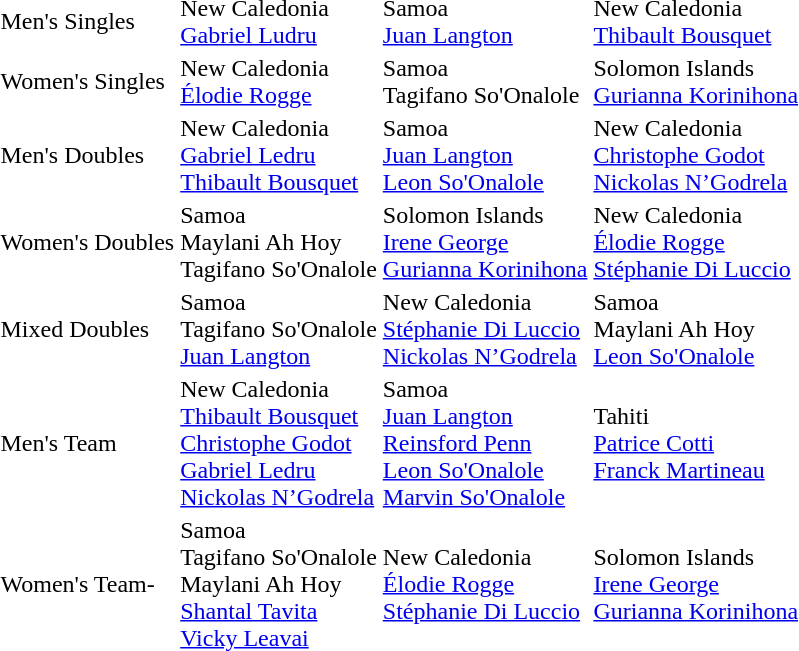<table>
<tr>
<td>Men's Singles</td>
<td> New Caledonia<br><a href='#'>Gabriel Ludru</a></td>
<td> Samoa<br><a href='#'>Juan Langton</a></td>
<td> New Caledonia<br><a href='#'>Thibault Bousquet</a></td>
</tr>
<tr>
<td>Women's Singles</td>
<td> New Caledonia<br><a href='#'>Élodie Rogge</a></td>
<td> Samoa<br>Tagifano So'Onalole</td>
<td> Solomon Islands<br><a href='#'>Gurianna Korinihona</a></td>
</tr>
<tr>
<td>Men's Doubles</td>
<td> New Caledonia<br><a href='#'>Gabriel Ledru</a><br><a href='#'>Thibault Bousquet</a></td>
<td> Samoa<br><a href='#'>Juan Langton</a><br><a href='#'>Leon So'Onalole</a></td>
<td> New Caledonia<br><a href='#'>Christophe Godot</a><br><a href='#'>Nickolas N’Godrela</a></td>
</tr>
<tr>
<td>Women's Doubles</td>
<td> Samoa<br>Maylani Ah Hoy<br>Tagifano So'Onalole</td>
<td> Solomon Islands<br><a href='#'>Irene George</a><br><a href='#'>Gurianna Korinihona</a></td>
<td> New Caledonia<br><a href='#'>Élodie Rogge</a><br><a href='#'>Stéphanie Di Luccio</a></td>
</tr>
<tr>
<td>Mixed Doubles</td>
<td> Samoa<br>Tagifano So'Onalole<br><a href='#'>Juan Langton</a></td>
<td> New Caledonia<br><a href='#'>Stéphanie Di Luccio</a><br><a href='#'>Nickolas N’Godrela</a></td>
<td> Samoa<br>Maylani Ah Hoy<br><a href='#'>Leon So'Onalole</a></td>
</tr>
<tr>
<td>Men's Team</td>
<td> New Caledonia<br><a href='#'>Thibault Bousquet</a><br><a href='#'>Christophe Godot</a><br><a href='#'>Gabriel Ledru</a><br><a href='#'>Nickolas N’Godrela</a></td>
<td> Samoa<br><a href='#'>Juan Langton</a><br><a href='#'>Reinsford Penn</a><br><a href='#'>Leon So'Onalole</a><br><a href='#'>Marvin So'Onalole</a></td>
<td> Tahiti<br><a href='#'>Patrice Cotti</a><br><a href='#'>Franck Martineau</a></td>
</tr>
<tr>
<td>Women's Team-</td>
<td> Samoa<br>Tagifano So'Onalole<br>Maylani Ah Hoy<br><a href='#'>Shantal Tavita</a><br><a href='#'>Vicky Leavai</a></td>
<td> New Caledonia<br><a href='#'>Élodie Rogge</a><br><a href='#'>Stéphanie Di Luccio</a></td>
<td> Solomon Islands<br><a href='#'>Irene George</a><br><a href='#'>Gurianna Korinihona</a></td>
</tr>
</table>
